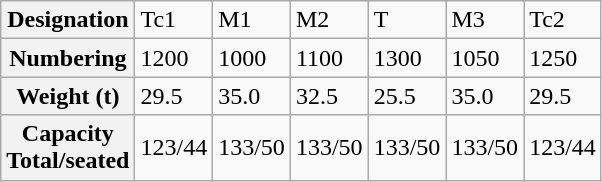<table class="wikitable">
<tr>
<th>Designation</th>
<td>Tc1</td>
<td>M1</td>
<td>M2</td>
<td>T</td>
<td>M3</td>
<td>Tc2</td>
</tr>
<tr>
<th>Numbering</th>
<td>1200</td>
<td>1000</td>
<td>1100</td>
<td>1300</td>
<td>1050</td>
<td>1250</td>
</tr>
<tr>
<th>Weight (t)</th>
<td>29.5</td>
<td>35.0</td>
<td>32.5</td>
<td>25.5</td>
<td>35.0</td>
<td>29.5</td>
</tr>
<tr>
<th>Capacity<br>Total/seated</th>
<td>123/44</td>
<td>133/50</td>
<td>133/50</td>
<td>133/50</td>
<td>133/50</td>
<td>123/44</td>
</tr>
</table>
